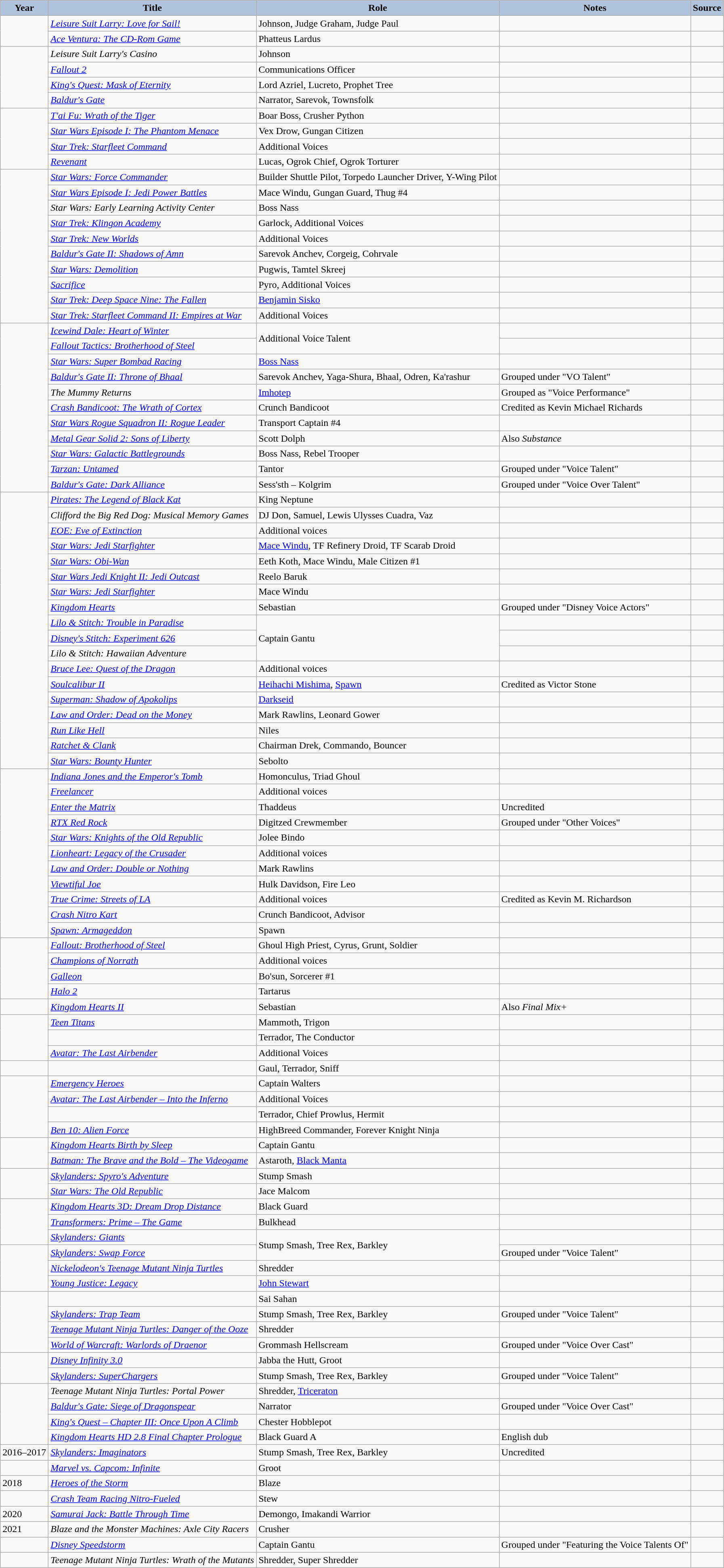<table class="wikitable sortable plainrowheaders">
<tr>
<th style="background:#b0c4de;">Year </th>
<th style="background:#b0c4de;">Title</th>
<th style="background:#b0c4de;">Role </th>
<th style="background:#b0c4de;" class="unsortable">Notes </th>
<th style="background:#b0c4de;" class="unsortable">Source</th>
</tr>
<tr>
<td rowspan="2"></td>
<td><em><a href='#'>Leisure Suit Larry: Love for Sail!</a></em></td>
<td>Johnson, Judge Graham, Judge Paul</td>
<td> </td>
<td></td>
</tr>
<tr>
<td><em><a href='#'>Ace Ventura: The CD-Rom Game</a></em></td>
<td>Phatteus Lardus</td>
<td></td>
<td></td>
</tr>
<tr>
<td rowspan="4"></td>
<td><em>Leisure Suit Larry's Casino</em></td>
<td>Johnson</td>
<td> </td>
<td></td>
</tr>
<tr>
<td><em><a href='#'>Fallout 2</a></em></td>
<td>Communications Officer</td>
<td> </td>
<td></td>
</tr>
<tr>
<td><em><a href='#'>King's Quest: Mask of Eternity</a></em></td>
<td>Lord Azriel, Lucreto, Prophet Tree</td>
<td> </td>
<td> </td>
</tr>
<tr>
<td><em><a href='#'>Baldur's Gate</a></em></td>
<td>Narrator, Sarevok, Townsfolk</td>
<td> </td>
<td> </td>
</tr>
<tr>
<td rowspan="4"></td>
<td><em><a href='#'>T'ai Fu: Wrath of the Tiger</a></em></td>
<td>Boar Boss, Crusher Python</td>
<td> </td>
<td></td>
</tr>
<tr>
<td><em><a href='#'>Star Wars Episode I: The Phantom Menace</a></em></td>
<td>Vex Drow, Gungan Citizen</td>
<td> </td>
<td></td>
</tr>
<tr>
<td><em><a href='#'>Star Trek: Starfleet Command</a></em></td>
<td>Additional Voices</td>
<td> </td>
<td> </td>
</tr>
<tr>
<td><em><a href='#'>Revenant</a></em></td>
<td>Lucas, Ogrok Chief, Ogrok Torturer</td>
<td> </td>
<td></td>
</tr>
<tr>
<td rowspan="10"></td>
<td><em><a href='#'>Star Wars: Force Commander</a></em></td>
<td>Builder Shuttle Pilot, Torpedo Launcher Driver, Y-Wing Pilot</td>
<td> </td>
<td> </td>
</tr>
<tr>
<td><em><a href='#'>Star Wars Episode I: Jedi Power Battles</a></em></td>
<td>Mace Windu, Gungan Guard, Thug #4</td>
<td> </td>
<td></td>
</tr>
<tr>
<td><em>Star Wars: Early Learning Activity Center</em></td>
<td>Boss Nass</td>
<td></td>
<td></td>
</tr>
<tr>
<td><em><a href='#'>Star Trek: Klingon Academy</a></em></td>
<td>Garlock, Additional Voices</td>
<td> </td>
<td> </td>
</tr>
<tr>
<td><em><a href='#'>Star Trek: New Worlds</a></em></td>
<td>Additional Voices</td>
<td> </td>
<td> </td>
</tr>
<tr>
<td><em><a href='#'>Baldur's Gate II: Shadows of Amn</a></em></td>
<td>Sarevok Anchev, Corgeig, Cohrvale</td>
<td> </td>
<td> </td>
</tr>
<tr>
<td><em><a href='#'>Star Wars: Demolition</a></em></td>
<td>Pugwis, Tamtel Skreej</td>
<td> </td>
<td></td>
</tr>
<tr>
<td><em><a href='#'>Sacrifice</a></em></td>
<td>Pyro, Additional Voices</td>
<td> </td>
<td></td>
</tr>
<tr>
<td><em><a href='#'>Star Trek: Deep Space Nine: The Fallen</a></em></td>
<td><a href='#'>Benjamin Sisko</a></td>
<td> </td>
<td> </td>
</tr>
<tr>
<td><em><a href='#'>Star Trek: Starfleet Command II: Empires at War</a></em></td>
<td>Additional Voices</td>
<td> </td>
<td> </td>
</tr>
<tr>
<td rowspan="11"></td>
<td><em><a href='#'>Icewind Dale: Heart of Winter</a></em></td>
<td rowspan="2">Additional Voice Talent</td>
<td> </td>
<td></td>
</tr>
<tr>
<td><em><a href='#'>Fallout Tactics: Brotherhood of Steel</a></em></td>
<td> </td>
<td></td>
</tr>
<tr>
<td><em><a href='#'>Star Wars: Super Bombad Racing</a></em></td>
<td><a href='#'>Boss Nass</a></td>
<td> </td>
<td></td>
</tr>
<tr>
<td><em><a href='#'>Baldur's Gate II: Throne of Bhaal</a></em></td>
<td>Sarevok Anchev, Yaga-Shura, Bhaal, Odren, Ka'rashur</td>
<td>Grouped under "VO Talent"</td>
<td></td>
</tr>
<tr>
<td><em>The Mummy Returns</em></td>
<td><a href='#'>Imhotep</a></td>
<td>Grouped as "Voice Performance"</td>
<td></td>
</tr>
<tr>
<td><em><a href='#'>Crash Bandicoot: The Wrath of Cortex</a></em></td>
<td>Crunch Bandicoot</td>
<td>Credited as Kevin Michael Richards</td>
<td></td>
</tr>
<tr>
<td><em><a href='#'>Star Wars Rogue Squadron II: Rogue Leader</a></em></td>
<td>Transport Captain #4</td>
<td> </td>
<td></td>
</tr>
<tr>
<td><em><a href='#'>Metal Gear Solid 2: Sons of Liberty</a></em></td>
<td>Scott Dolph</td>
<td>Also <em>Substance</em></td>
<td></td>
</tr>
<tr>
<td><em><a href='#'>Star Wars: Galactic Battlegrounds</a></em></td>
<td>Boss Nass, Rebel Trooper</td>
<td> </td>
<td> </td>
</tr>
<tr>
<td><em><a href='#'>Tarzan: Untamed</a></em></td>
<td>Tantor</td>
<td>Grouped under "Voice Talent"</td>
<td></td>
</tr>
<tr>
<td><em><a href='#'>Baldur's Gate: Dark Alliance</a></em></td>
<td>Sess'sth – Kolgrim</td>
<td>Grouped under "Voice Over Talent"</td>
<td></td>
</tr>
<tr>
<td rowspan="18"></td>
<td><em><a href='#'>Pirates: The Legend of Black Kat</a></em></td>
<td>King Neptune</td>
<td> </td>
<td></td>
</tr>
<tr>
<td><em>Clifford the Big Red Dog: Musical Memory Games</em></td>
<td>DJ Don, Samuel, Lewis Ulysses Cuadra, Vaz</td>
<td> </td>
<td> </td>
</tr>
<tr>
<td><em><a href='#'>EOE: Eve of Extinction</a></em></td>
<td>Additional voices</td>
<td> </td>
<td> </td>
</tr>
<tr>
<td><em><a href='#'>Star Wars: Jedi Starfighter</a></em></td>
<td><a href='#'>Mace Windu</a>, TF Refinery Droid, TF Scarab Droid</td>
<td> </td>
<td> </td>
</tr>
<tr>
<td><em><a href='#'>Star Wars: Obi-Wan</a></em></td>
<td>Eeth Koth, Mace Windu, Male Citizen #1</td>
<td> </td>
<td></td>
</tr>
<tr>
<td><em><a href='#'>Star Wars Jedi Knight II: Jedi Outcast</a></em></td>
<td>Reelo Baruk</td>
<td> </td>
<td></td>
</tr>
<tr>
<td><em><a href='#'>Star Wars: Jedi Starfighter</a></em></td>
<td>Mace Windu</td>
<td></td>
<td></td>
</tr>
<tr>
<td><em><a href='#'>Kingdom Hearts</a></em></td>
<td>Sebastian</td>
<td>Grouped under "Disney Voice Actors"</td>
<td></td>
</tr>
<tr>
<td><em><a href='#'>Lilo & Stitch: Trouble in Paradise</a></em></td>
<td rowspan="3">Captain Gantu</td>
<td> </td>
<td> </td>
</tr>
<tr>
<td><em><a href='#'>Disney's Stitch: Experiment 626</a></em></td>
<td> </td>
<td> </td>
</tr>
<tr>
<td><em>Lilo & Stitch: Hawaiian Adventure</em></td>
<td> </td>
<td> </td>
</tr>
<tr>
<td><em><a href='#'>Bruce Lee: Quest of the Dragon</a></em></td>
<td>Additional voices</td>
<td> </td>
<td></td>
</tr>
<tr>
<td><em><a href='#'>Soulcalibur II</a></em></td>
<td><a href='#'>Heihachi Mishima</a>, <a href='#'>Spawn</a></td>
<td>Credited as Victor Stone</td>
<td>  <br></td>
</tr>
<tr>
<td><em><a href='#'>Superman: Shadow of Apokolips</a></em></td>
<td><a href='#'>Darkseid</a></td>
<td> </td>
<td></td>
</tr>
<tr>
<td><em><a href='#'>Law and Order: Dead on the Money</a></em></td>
<td>Mark Rawlins, Leonard Gower</td>
<td> </td>
<td></td>
</tr>
<tr>
<td><em><a href='#'>Run Like Hell</a></em></td>
<td>Niles</td>
<td> </td>
<td></td>
</tr>
<tr>
<td><em><a href='#'>Ratchet & Clank</a></em></td>
<td>Chairman Drek, Commando, Bouncer</td>
<td> </td>
<td></td>
</tr>
<tr>
<td><em><a href='#'>Star Wars: Bounty Hunter</a></em></td>
<td>Sebolto</td>
<td> </td>
<td></td>
</tr>
<tr>
<td rowspan="11"></td>
<td><em><a href='#'>Indiana Jones and the Emperor's Tomb</a></em></td>
<td>Homonculus, Triad Ghoul</td>
<td> </td>
<td></td>
</tr>
<tr>
<td><em><a href='#'>Freelancer</a></em></td>
<td>Additional voices</td>
<td> </td>
<td> </td>
</tr>
<tr>
<td><em><a href='#'>Enter the Matrix</a></em></td>
<td>Thaddeus</td>
<td>Uncredited</td>
<td> </td>
</tr>
<tr>
<td><em><a href='#'>RTX Red Rock</a></em></td>
<td>Digitzed Crewmember</td>
<td>Grouped under "Other Voices"</td>
<td></td>
</tr>
<tr>
<td><em><a href='#'>Star Wars: Knights of the Old Republic</a></em></td>
<td>Jolee Bindo</td>
<td> </td>
<td></td>
</tr>
<tr>
<td><em><a href='#'>Lionheart: Legacy of the Crusader</a></em></td>
<td>Additional voices</td>
<td> </td>
<td></td>
</tr>
<tr>
<td><em><a href='#'>Law and Order: Double or Nothing</a></em></td>
<td>Mark Rawlins</td>
<td> </td>
<td></td>
</tr>
<tr>
<td><em><a href='#'>Viewtiful Joe</a></em></td>
<td>Hulk Davidson, Fire Leo</td>
<td> </td>
<td></td>
</tr>
<tr>
<td><em><a href='#'>True Crime: Streets of LA</a></em></td>
<td>Additional voices</td>
<td>Credited as Kevin M. Richardson</td>
<td></td>
</tr>
<tr>
<td><em><a href='#'>Crash Nitro Kart</a></em></td>
<td>Crunch Bandicoot, Advisor</td>
<td> </td>
<td> </td>
</tr>
<tr>
<td><em><a href='#'>Spawn: Armageddon</a></em></td>
<td>Spawn</td>
<td> </td>
<td></td>
</tr>
<tr>
<td rowspan="4"></td>
<td><em><a href='#'>Fallout: Brotherhood of Steel</a></em></td>
<td>Ghoul High Priest, Cyrus, Grunt, Soldier</td>
<td> </td>
<td></td>
</tr>
<tr>
<td><em><a href='#'>Champions of Norrath</a></em></td>
<td>Additional voices</td>
<td> </td>
<td></td>
</tr>
<tr>
<td><em><a href='#'>Galleon</a></em></td>
<td>Bo'sun, Sorcerer #1</td>
<td> </td>
<td></td>
</tr>
<tr>
<td><em><a href='#'>Halo 2</a></em></td>
<td>Tartarus</td>
<td> </td>
<td></td>
</tr>
<tr>
<td></td>
<td><em><a href='#'>Kingdom Hearts II</a></em></td>
<td>Sebastian</td>
<td>Also <em>Final Mix+</em></td>
<td> </td>
</tr>
<tr>
<td rowspan="3"></td>
<td><em><a href='#'>Teen Titans</a></em></td>
<td>Mammoth, Trigon</td>
<td> </td>
<td></td>
</tr>
<tr>
<td><em></em></td>
<td>Terrador, The Conductor</td>
<td> </td>
<td></td>
</tr>
<tr>
<td><em><a href='#'>Avatar: The Last Airbender</a></em></td>
<td>Additional Voices</td>
<td> </td>
<td></td>
</tr>
<tr>
<td></td>
<td><em></em></td>
<td>Gaul, Terrador, Sniff</td>
<td> </td>
<td></td>
</tr>
<tr>
<td rowspan="4"></td>
<td><em><a href='#'>Emergency Heroes</a></em></td>
<td>Captain Walters</td>
<td> </td>
<td></td>
</tr>
<tr>
<td><em><a href='#'>Avatar: The Last Airbender – Into the Inferno</a></em></td>
<td>Additional Voices</td>
<td> </td>
<td> </td>
</tr>
<tr>
<td><em></em></td>
<td>Terrador, Chief Prowlus, Hermit</td>
<td> </td>
<td></td>
</tr>
<tr>
<td><em><a href='#'>Ben 10: Alien Force</a></em></td>
<td>HighBreed Commander, Forever Knight Ninja</td>
<td> </td>
<td></td>
</tr>
<tr>
<td rowspan="2"></td>
<td><em><a href='#'>Kingdom Hearts Birth by Sleep</a></em></td>
<td>Captain Gantu</td>
<td> </td>
<td> </td>
</tr>
<tr>
<td><em><a href='#'>Batman: The Brave and the Bold – The Videogame</a></em></td>
<td>Astaroth, <a href='#'>Black Manta</a></td>
<td> </td>
<td></td>
</tr>
<tr>
<td rowspan="2"></td>
<td><em><a href='#'>Skylanders: Spyro's Adventure</a></em></td>
<td>Stump Smash</td>
<td> </td>
<td> </td>
</tr>
<tr>
<td><em><a href='#'>Star Wars: The Old Republic</a></em></td>
<td>Jace Malcom</td>
<td> </td>
<td></td>
</tr>
<tr>
<td rowspan="3"></td>
<td><em><a href='#'>Kingdom Hearts 3D: Dream Drop Distance</a></em></td>
<td>Black Guard</td>
<td> </td>
<td> </td>
</tr>
<tr>
<td><em><a href='#'>Transformers: Prime – The Game</a></em></td>
<td>Bulkhead</td>
<td> </td>
<td></td>
</tr>
<tr>
<td><em><a href='#'>Skylanders: Giants</a></em></td>
<td rowspan="2">Stump Smash, Tree Rex, Barkley</td>
<td> </td>
<td></td>
</tr>
<tr>
<td rowspan="3"></td>
<td><em><a href='#'>Skylanders: Swap Force</a></em></td>
<td>Grouped under "Voice Talent"</td>
<td></td>
</tr>
<tr>
<td><em><a href='#'>Nickelodeon's Teenage Mutant Ninja Turtles</a></em></td>
<td>Shredder</td>
<td> </td>
<td></td>
</tr>
<tr>
<td><em><a href='#'>Young Justice: Legacy</a></em></td>
<td><a href='#'>John Stewart</a></td>
<td></td>
<td></td>
</tr>
<tr>
<td rowspan="4"></td>
<td><em></em></td>
<td>Sai Sahan</td>
<td> </td>
<td></td>
</tr>
<tr>
<td><em><a href='#'>Skylanders: Trap Team</a></em></td>
<td>Stump Smash, Tree Rex, Barkley</td>
<td>Grouped under "Voice Talent"</td>
<td></td>
</tr>
<tr>
<td><em><a href='#'>Teenage Mutant Ninja Turtles: Danger of the Ooze</a></em></td>
<td>Shredder</td>
<td> </td>
<td></td>
</tr>
<tr>
<td><em><a href='#'>World of Warcraft: Warlords of Draenor</a></em></td>
<td>Grommash Hellscream</td>
<td>Grouped under "Voice Over Cast"</td>
<td></td>
</tr>
<tr>
<td rowspan="2"></td>
<td><em><a href='#'>Disney Infinity 3.0</a></em></td>
<td>Jabba the Hutt, Groot</td>
<td> </td>
<td></td>
</tr>
<tr>
<td><em><a href='#'>Skylanders: SuperChargers</a></em></td>
<td>Stump Smash, Tree Rex, Barkley</td>
<td>Grouped under "Voice Talent"</td>
<td></td>
</tr>
<tr>
<td rowspan="4"></td>
<td><em>Teenage Mutant Ninja Turtles: Portal Power</em></td>
<td>Shredder, <a href='#'>Triceraton</a></td>
<td></td>
<td></td>
</tr>
<tr>
<td><em><a href='#'>Baldur's Gate: Siege of Dragonspear</a></em></td>
<td>Narrator</td>
<td>Grouped under "Voice Over Cast"</td>
<td></td>
</tr>
<tr>
<td><em><a href='#'>King's Quest – Chapter III: Once Upon A Climb</a></em></td>
<td>Chester Hobblepot</td>
<td></td>
<td></td>
</tr>
<tr>
<td><em><a href='#'>Kingdom Hearts HD 2.8 Final Chapter Prologue</a></em></td>
<td>Black Guard A</td>
<td>English dub</td>
<td></td>
</tr>
<tr>
<td>2016–2017</td>
<td><em><a href='#'>Skylanders: Imaginators</a></em></td>
<td>Stump Smash, Tree Rex, Barkley</td>
<td>Uncredited</td>
<td></td>
</tr>
<tr>
<td></td>
<td><em><a href='#'>Marvel vs. Capcom: Infinite</a></em></td>
<td>Groot</td>
<td> </td>
<td></td>
</tr>
<tr>
<td>2018</td>
<td><em><a href='#'>Heroes of the Storm</a></em></td>
<td>Blaze</td>
<td> </td>
<td></td>
</tr>
<tr>
<td></td>
<td><em><a href='#'>Crash Team Racing Nitro-Fueled</a></em></td>
<td>Stew</td>
<td> </td>
<td></td>
</tr>
<tr>
<td>2020</td>
<td><em><a href='#'>Samurai Jack: Battle Through Time</a></em></td>
<td>Demongo, Imakandi Warrior</td>
<td></td>
<td></td>
</tr>
<tr>
<td>2021</td>
<td><em>Blaze and the Monster Machines: Axle City Racers</em></td>
<td>Crusher</td>
<td></td>
<td></td>
</tr>
<tr>
<td></td>
<td><em><a href='#'>Disney Speedstorm</a></em></td>
<td>Captain Gantu</td>
<td>Grouped under "Featuring the Voice Talents Of"</td>
<td></td>
</tr>
<tr>
<td></td>
<td><em>Teenage Mutant Ninja Turtles: Wrath of the Mutants</em></td>
<td>Shredder, Super Shredder</td>
<td> </td>
<td></td>
</tr>
</table>
